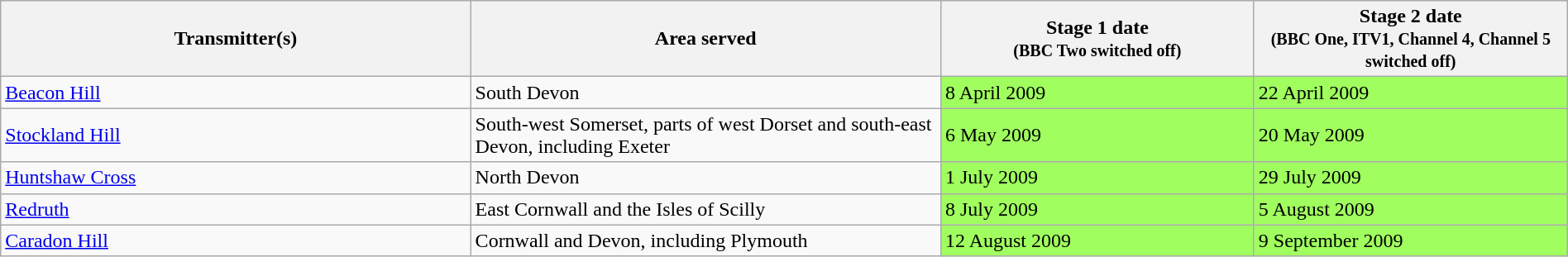<table class="wikitable" width=100%>
<tr>
<th width="30%">Transmitter(s)</th>
<th width="30%">Area served</th>
<th width="20%">Stage 1 date<br> <small>(BBC Two switched off)</small></th>
<th width="20%">Stage 2 date<br> <small>(BBC One, ITV1, Channel 4, Channel 5 switched off)</small></th>
</tr>
<tr>
<td><a href='#'>Beacon Hill</a></td>
<td>South Devon</td>
<td bgcolor=#A0FF5F>8 April 2009</td>
<td bgcolor=#A0FF5F>22 April 2009</td>
</tr>
<tr>
<td><a href='#'>Stockland Hill</a></td>
<td>South-west Somerset, parts of west Dorset and south-east Devon, including Exeter</td>
<td bgcolor=#A0FF5F>6 May 2009</td>
<td bgcolor=#A0FF5F>20 May 2009</td>
</tr>
<tr>
<td><a href='#'>Huntshaw Cross</a></td>
<td>North Devon</td>
<td bgcolor=#A0FF5F>1 July 2009</td>
<td bgcolor=#A0FF5F>29 July 2009</td>
</tr>
<tr>
<td><a href='#'>Redruth</a></td>
<td>East Cornwall and the Isles of Scilly</td>
<td bgcolor=#A0FF5F>8 July 2009</td>
<td bgcolor=#A0FF5F>5 August 2009</td>
</tr>
<tr>
<td><a href='#'>Caradon Hill</a></td>
<td>Cornwall and Devon, including Plymouth</td>
<td bgcolor=#A0FF5F>12 August 2009</td>
<td bgcolor=#A0FF5F>9 September 2009</td>
</tr>
</table>
